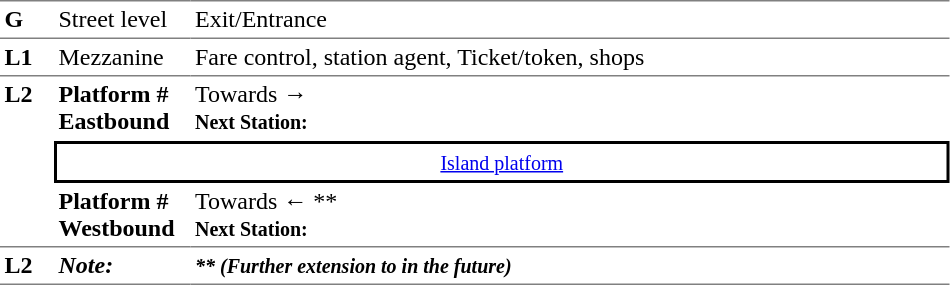<table border="0" cellspacing="0" cellpadding="3">
<tr>
<td width="30" valign="top" style="border-top:solid 1px gray;border-bottom:solid 1px gray;"><strong>G</strong></td>
<td width="85" valign="top" style="border-top:solid 1px gray;border-bottom:solid 1px gray;">Street level</td>
<td width="500" valign="top" style="border-top:solid 1px gray;border-bottom:solid 1px gray;">Exit/Entrance</td>
</tr>
<tr>
<td style="border-bottom:solid 1px gray;"><strong>L1</strong></td>
<td style="border-bottom:solid 1px gray;">Mezzanine</td>
<td style="border-bottom:solid 1px gray;">Fare control, station agent, Ticket/token, shops</td>
</tr>
<tr>
<td rowspan="3" width="30" valign="top" style="border-bottom:solid 1px gray;"><strong>L2</strong></td>
<td width="85" style="border-bottom:solid 1px white;"><span><strong>Platform #</strong><br><strong>Eastbound</strong></span></td>
<td width="500" style="border-bottom:solid 1px white;">Towards → <br><small><strong>Next Station:</strong> </small></td>
</tr>
<tr>
<td colspan="2" style="border-top:solid 2px black;border-right:solid 2px black;border-left:solid 2px black;border-bottom:solid 2px black;text-align:center;"><small><a href='#'>Island platform</a></small></td>
</tr>
<tr>
<td width="85" style="border-bottom:solid 1px gray;"><span><strong>Platform #</strong><br><strong>Westbound</strong></span></td>
<td width="500" style="border-bottom:solid 1px gray;">Towards ←  **<br><small><strong>Next Station:</strong> </small></td>
</tr>
<tr>
<td style="border-bottom:solid 1px gray;" width="30" valign="top"><strong>L2</strong></td>
<td style="border-bottom:solid 1px gray;" width="85" valign="top"><strong><em>Note:</em></strong></td>
<td style="border-bottom:solid 1px gray;" width="500" valign="top"><strong><em><small>** (Further extension to  in the future)</small></em></strong></td>
</tr>
<tr>
</tr>
</table>
